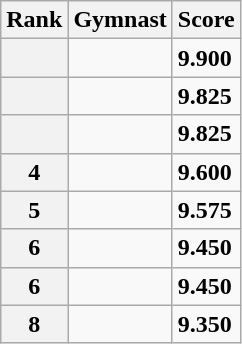<table class="wikitable sortable">
<tr>
<th scope="col">Rank</th>
<th scope="col">Gymnast</th>
<th scope="col">Score</th>
</tr>
<tr>
<th scope="row"></th>
<td></td>
<td><strong>9.900</strong></td>
</tr>
<tr>
<th scope="row"></th>
<td></td>
<td><strong>9.825</strong></td>
</tr>
<tr>
<th scope="row"></th>
<td></td>
<td><strong>9.825</strong></td>
</tr>
<tr>
<th scope="row">4</th>
<td></td>
<td><strong>9.600</strong></td>
</tr>
<tr>
<th scope="row">5</th>
<td></td>
<td><strong>9.575</strong></td>
</tr>
<tr>
<th scope="row">6</th>
<td></td>
<td><strong>9.450</strong></td>
</tr>
<tr>
<th scope="row">6</th>
<td></td>
<td><strong>9.450</strong></td>
</tr>
<tr>
<th scope="row">8</th>
<td></td>
<td><strong>9.350</strong></td>
</tr>
</table>
